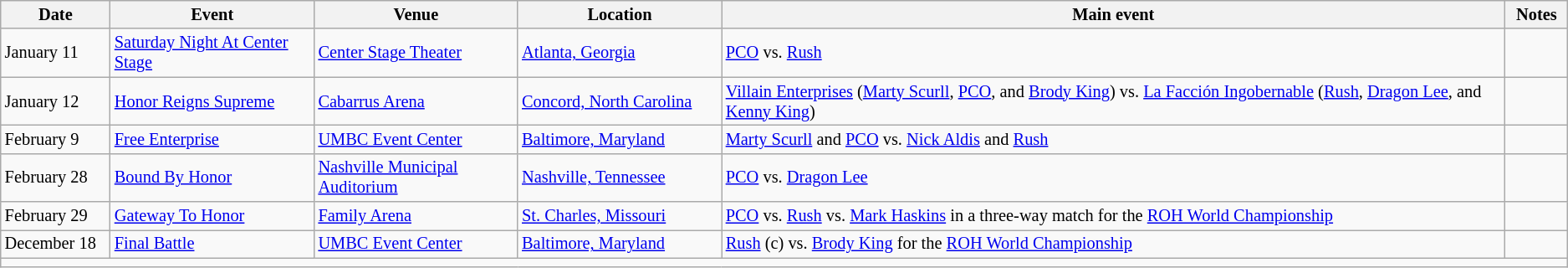<table class="sortable wikitable succession-box" style="font-size:85%;">
<tr>
<th width=7%>Date</th>
<th width=13%>Event</th>
<th width=13%>Venue</th>
<th width=13%>Location</th>
<th width=50%>Main event</th>
<th width=13%>Notes</th>
</tr>
<tr>
<td>January 11</td>
<td><a href='#'>Saturday Night At Center Stage</a></td>
<td><a href='#'>Center Stage Theater</a></td>
<td><a href='#'>Atlanta, Georgia</a></td>
<td><a href='#'>PCO</a> vs. <a href='#'>Rush</a></td>
<td></td>
</tr>
<tr>
<td>January 12</td>
<td><a href='#'>Honor Reigns Supreme</a></td>
<td><a href='#'>Cabarrus Arena</a></td>
<td><a href='#'>Concord, North Carolina</a></td>
<td><a href='#'>Villain Enterprises</a> (<a href='#'>Marty Scurll</a>, <a href='#'>PCO</a>, and <a href='#'>Brody King</a>) vs. <a href='#'>La Facción Ingobernable</a> (<a href='#'>Rush</a>, <a href='#'>Dragon Lee</a>, and <a href='#'>Kenny King</a>)</td>
<td></td>
</tr>
<tr>
<td>February 9</td>
<td><a href='#'>Free Enterprise</a></td>
<td><a href='#'>UMBC Event Center</a></td>
<td><a href='#'>Baltimore, Maryland</a></td>
<td><a href='#'>Marty Scurll</a> and <a href='#'>PCO</a> vs. <a href='#'>Nick Aldis</a> and <a href='#'>Rush</a></td>
<td></td>
</tr>
<tr>
<td>February 28</td>
<td><a href='#'>Bound By Honor</a></td>
<td><a href='#'>Nashville Municipal Auditorium</a></td>
<td><a href='#'>Nashville, Tennessee</a></td>
<td><a href='#'>PCO</a> vs. <a href='#'>Dragon Lee</a></td>
<td></td>
</tr>
<tr>
<td>February 29</td>
<td><a href='#'>Gateway To Honor</a></td>
<td><a href='#'>Family Arena</a></td>
<td><a href='#'>St. Charles, Missouri</a></td>
<td><a href='#'>PCO</a> vs. <a href='#'>Rush</a> vs. <a href='#'>Mark Haskins</a> in a three-way match for the <a href='#'>ROH World Championship</a></td>
<td></td>
</tr>
<tr>
<td>December 18</td>
<td><a href='#'>Final Battle</a></td>
<td><a href='#'>UMBC Event Center</a></td>
<td><a href='#'>Baltimore, Maryland</a></td>
<td><a href='#'>Rush</a> (c) vs. <a href='#'>Brody King</a> for the <a href='#'>ROH World Championship</a></td>
<td></td>
</tr>
<tr>
<td colspan="6"></td>
</tr>
</table>
